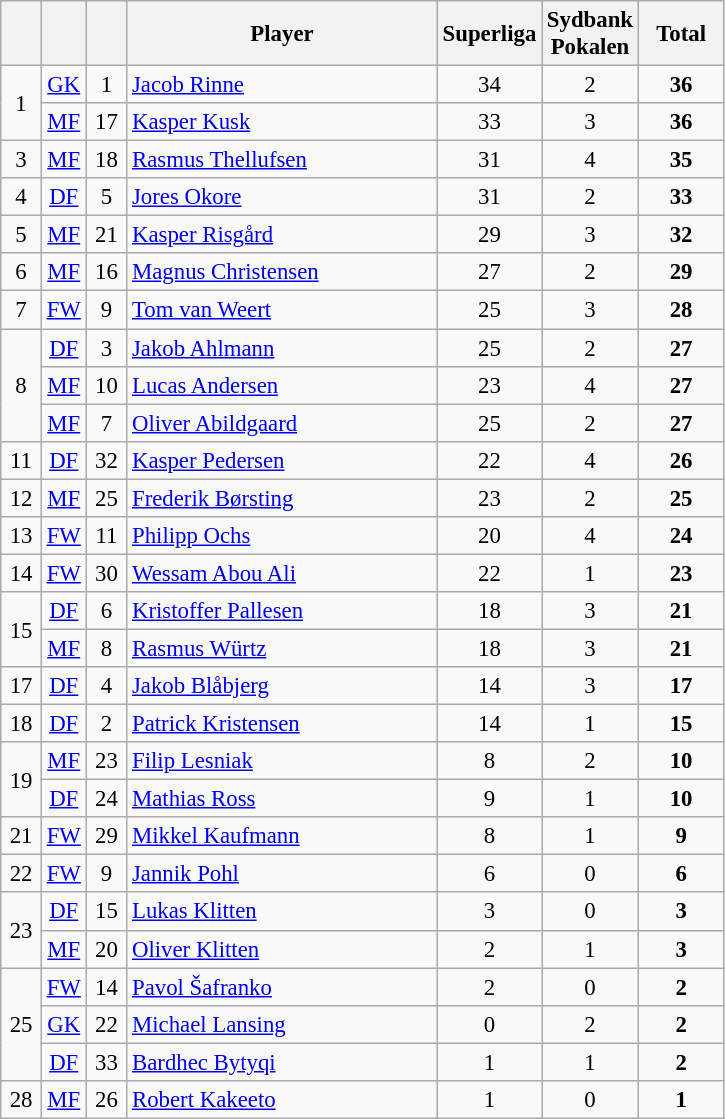<table class="wikitable sortable" style="font-size: 95%; text-align: center;">
<tr>
<th width=20></th>
<th width=20></th>
<th width=20></th>
<th width=200>Player</th>
<th width=50>Superliga</th>
<th width=50>Sydbank Pokalen</th>
<th width=50>Total</th>
</tr>
<tr>
<td rowspan=2>1</td>
<td><a href='#'>GK</a></td>
<td>1</td>
<td align=left> <a href='#'>Jacob Rinne</a></td>
<td>34</td>
<td>2</td>
<td><strong>36</strong></td>
</tr>
<tr>
<td><a href='#'>MF</a></td>
<td>17</td>
<td align=left> <a href='#'>Kasper Kusk</a></td>
<td>33</td>
<td>3</td>
<td><strong>36</strong></td>
</tr>
<tr>
<td rowspan=1>3</td>
<td><a href='#'>MF</a></td>
<td>18</td>
<td align=left> <a href='#'>Rasmus Thellufsen</a></td>
<td>31</td>
<td>4</td>
<td><strong>35</strong></td>
</tr>
<tr>
<td rowspan=1>4</td>
<td><a href='#'>DF</a></td>
<td>5</td>
<td align=left> <a href='#'>Jores Okore</a></td>
<td>31</td>
<td>2</td>
<td><strong>33</strong></td>
</tr>
<tr>
<td rowspan=1>5</td>
<td><a href='#'>MF</a></td>
<td>21</td>
<td align=left> <a href='#'>Kasper Risgård</a></td>
<td>29</td>
<td>3</td>
<td><strong>32</strong></td>
</tr>
<tr>
<td rowspan=1>6</td>
<td><a href='#'>MF</a></td>
<td>16</td>
<td align=left> <a href='#'>Magnus Christensen</a></td>
<td>27</td>
<td>2</td>
<td><strong>29</strong></td>
</tr>
<tr>
<td rowspan=1>7</td>
<td><a href='#'>FW</a></td>
<td>9</td>
<td align=left> <a href='#'>Tom van Weert</a></td>
<td>25</td>
<td>3</td>
<td><strong>28</strong></td>
</tr>
<tr>
<td rowspan=3>8</td>
<td><a href='#'>DF</a></td>
<td>3</td>
<td align=left> <a href='#'>Jakob Ahlmann</a></td>
<td>25</td>
<td>2</td>
<td><strong>27</strong></td>
</tr>
<tr>
<td><a href='#'>MF</a></td>
<td>10</td>
<td align=left> <a href='#'>Lucas Andersen</a></td>
<td>23</td>
<td>4</td>
<td><strong>27</strong></td>
</tr>
<tr>
<td><a href='#'>MF</a></td>
<td>7</td>
<td align=left> <a href='#'>Oliver Abildgaard</a></td>
<td>25</td>
<td>2</td>
<td><strong>27</strong></td>
</tr>
<tr>
<td rowspan=1>11</td>
<td><a href='#'>DF</a></td>
<td>32</td>
<td align=left> <a href='#'>Kasper Pedersen</a></td>
<td>22</td>
<td>4</td>
<td><strong>26</strong></td>
</tr>
<tr>
<td rowspan=1>12</td>
<td><a href='#'>MF</a></td>
<td>25</td>
<td align=left> <a href='#'>Frederik Børsting</a></td>
<td>23</td>
<td>2</td>
<td><strong>25</strong></td>
</tr>
<tr>
<td rowspan=1>13</td>
<td><a href='#'>FW</a></td>
<td>11</td>
<td align=left> <a href='#'>Philipp Ochs</a></td>
<td>20</td>
<td>4</td>
<td><strong>24</strong></td>
</tr>
<tr>
<td rowspan=1>14</td>
<td><a href='#'>FW</a></td>
<td>30</td>
<td align=left> <a href='#'>Wessam Abou Ali</a></td>
<td>22</td>
<td>1</td>
<td><strong>23</strong></td>
</tr>
<tr>
<td rowspan=2>15</td>
<td><a href='#'>DF</a></td>
<td>6</td>
<td align=left> <a href='#'>Kristoffer Pallesen</a></td>
<td>18</td>
<td>3</td>
<td><strong>21</strong></td>
</tr>
<tr>
<td><a href='#'>MF</a></td>
<td>8</td>
<td align=left> <a href='#'>Rasmus Würtz</a></td>
<td>18</td>
<td>3</td>
<td><strong>21</strong></td>
</tr>
<tr>
<td rowspan=1>17</td>
<td><a href='#'>DF</a></td>
<td>4</td>
<td align=left> <a href='#'>Jakob Blåbjerg</a></td>
<td>14</td>
<td>3</td>
<td><strong>17</strong></td>
</tr>
<tr>
<td rowspan=1>18</td>
<td><a href='#'>DF</a></td>
<td>2</td>
<td align=left> <a href='#'>Patrick Kristensen</a></td>
<td>14</td>
<td>1</td>
<td><strong>15</strong></td>
</tr>
<tr>
<td rowspan=2>19</td>
<td><a href='#'>MF</a></td>
<td>23</td>
<td align=left> <a href='#'>Filip Lesniak</a></td>
<td>8</td>
<td>2</td>
<td><strong>10</strong></td>
</tr>
<tr>
<td><a href='#'>DF</a></td>
<td>24</td>
<td align=left> <a href='#'>Mathias Ross</a></td>
<td>9</td>
<td>1</td>
<td><strong>10</strong></td>
</tr>
<tr>
<td rowspan=1>21</td>
<td><a href='#'>FW</a></td>
<td>29</td>
<td align=left> <a href='#'>Mikkel Kaufmann</a></td>
<td>8</td>
<td>1</td>
<td><strong>9</strong></td>
</tr>
<tr>
<td rowspan=1>22</td>
<td><a href='#'>FW</a></td>
<td>9</td>
<td align=left> <a href='#'>Jannik Pohl</a></td>
<td>6</td>
<td>0</td>
<td><strong>6</strong></td>
</tr>
<tr>
<td rowspan=2>23</td>
<td><a href='#'>DF</a></td>
<td>15</td>
<td align=left> <a href='#'>Lukas Klitten</a></td>
<td>3</td>
<td>0</td>
<td><strong>3</strong></td>
</tr>
<tr>
<td><a href='#'>MF</a></td>
<td>20</td>
<td align=left> <a href='#'>Oliver Klitten</a></td>
<td>2</td>
<td>1</td>
<td><strong>3</strong></td>
</tr>
<tr>
<td rowspan=3>25</td>
<td><a href='#'>FW</a></td>
<td>14</td>
<td align=left> <a href='#'>Pavol Šafranko</a></td>
<td>2</td>
<td>0</td>
<td><strong>2</strong></td>
</tr>
<tr>
<td><a href='#'>GK</a></td>
<td>22</td>
<td align=left> <a href='#'>Michael Lansing</a></td>
<td>0</td>
<td>2</td>
<td><strong>2</strong></td>
</tr>
<tr>
<td><a href='#'>DF</a></td>
<td>33</td>
<td align=left> <a href='#'>Bardhec Bytyqi</a></td>
<td>1</td>
<td>1</td>
<td><strong>2</strong></td>
</tr>
<tr>
<td rowspan=1>28</td>
<td><a href='#'>MF</a></td>
<td>26</td>
<td align=left> <a href='#'>Robert Kakeeto</a></td>
<td>1</td>
<td>0</td>
<td><strong>1</strong></td>
</tr>
</table>
